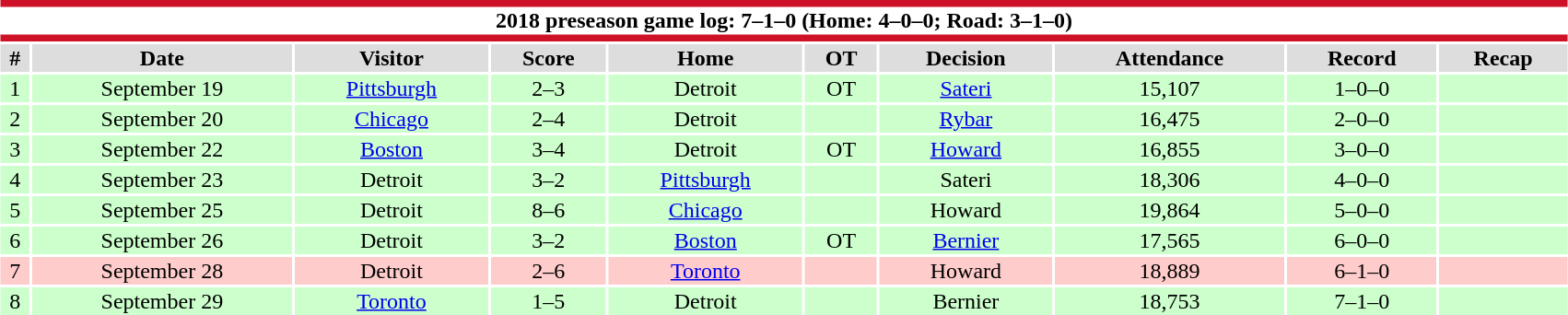<table class="toccolours collapsible collapsed" style="width:90%; clear:both; margin:1.5em auto; text-align:center;">
<tr>
<th colspan=10 style="background:#fff; border-top:#CE1126 5px solid; border-bottom:#CE1126 5px solid;">2018 preseason game log: 7–1–0 (Home: 4–0–0; Road: 3–1–0)</th>
</tr>
<tr style="background:#ddd;">
<th>#</th>
<th>Date</th>
<th>Visitor</th>
<th>Score</th>
<th>Home</th>
<th>OT</th>
<th>Decision</th>
<th>Attendance</th>
<th>Record</th>
<th>Recap</th>
</tr>
<tr style="background:#cfc;">
<td>1</td>
<td>September 19</td>
<td><a href='#'>Pittsburgh</a></td>
<td>2–3</td>
<td>Detroit</td>
<td>OT</td>
<td><a href='#'>Sateri</a></td>
<td>15,107</td>
<td>1–0–0</td>
<td></td>
</tr>
<tr style="background:#cfc;">
<td>2</td>
<td>September 20</td>
<td><a href='#'>Chicago</a></td>
<td>2–4</td>
<td>Detroit</td>
<td></td>
<td><a href='#'>Rybar</a></td>
<td>16,475</td>
<td>2–0–0</td>
<td></td>
</tr>
<tr style="background:#cfc;">
<td>3</td>
<td>September 22</td>
<td><a href='#'>Boston</a></td>
<td>3–4</td>
<td>Detroit</td>
<td>OT</td>
<td><a href='#'>Howard</a></td>
<td>16,855</td>
<td>3–0–0</td>
<td></td>
</tr>
<tr style="background:#cfc;">
<td>4</td>
<td>September 23</td>
<td>Detroit</td>
<td>3–2</td>
<td><a href='#'>Pittsburgh</a></td>
<td></td>
<td>Sateri</td>
<td>18,306</td>
<td>4–0–0</td>
<td></td>
</tr>
<tr style="background:#cfc;">
<td>5</td>
<td>September 25</td>
<td>Detroit</td>
<td>8–6</td>
<td><a href='#'>Chicago</a></td>
<td></td>
<td>Howard</td>
<td>19,864</td>
<td>5–0–0</td>
<td></td>
</tr>
<tr style="background:#cfc;">
<td>6</td>
<td>September 26</td>
<td>Detroit</td>
<td>3–2</td>
<td><a href='#'>Boston</a></td>
<td>OT</td>
<td><a href='#'>Bernier</a></td>
<td>17,565</td>
<td>6–0–0</td>
<td></td>
</tr>
<tr style="background:#fcc;">
<td>7</td>
<td>September 28</td>
<td>Detroit</td>
<td>2–6</td>
<td><a href='#'>Toronto</a></td>
<td></td>
<td>Howard</td>
<td>18,889</td>
<td>6–1–0</td>
<td></td>
</tr>
<tr style="background:#cfc;">
<td>8</td>
<td>September 29</td>
<td><a href='#'>Toronto</a></td>
<td>1–5</td>
<td>Detroit</td>
<td></td>
<td>Bernier</td>
<td>18,753</td>
<td>7–1–0</td>
<td></td>
</tr>
</table>
